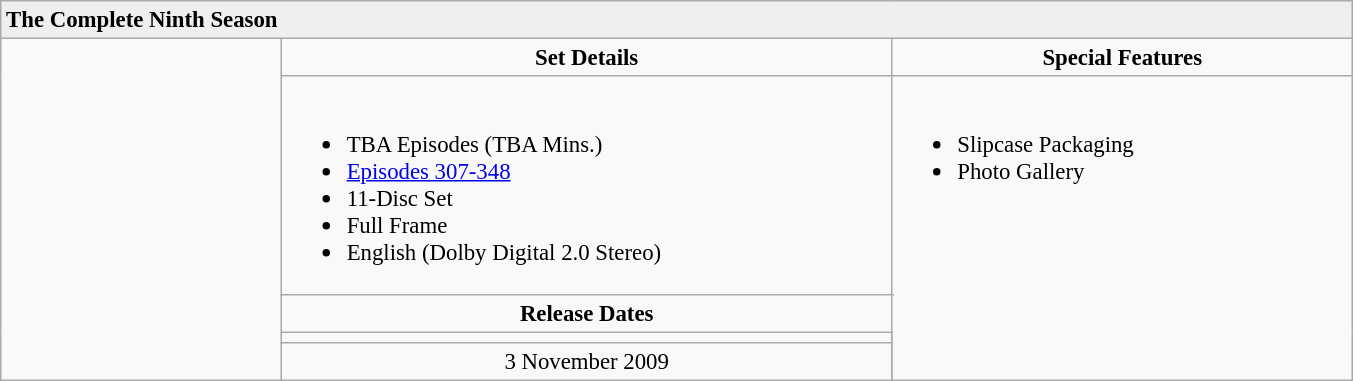<table class="wikitable" style="font-size: 95%;">
<tr style="background:#EFEFEF">
<td colspan="5"><strong>The Complete Ninth Season</strong></td>
</tr>
<tr>
<td rowspan="5" align="center" width="180"></td>
<td align="center" width="350" colspan="3"><strong>Set Details</strong></td>
<td width="250" align="center"><strong>Special Features</strong></td>
</tr>
<tr valign="top">
<td colspan="3" align="left" width="400"><br><ul><li>TBA Episodes (TBA Mins.)</li><li><a href='#'>Episodes 307-348</a></li><li>11-Disc Set</li><li>Full Frame</li><li>English (Dolby Digital 2.0 Stereo)</li></ul></td>
<td rowspan="4" align="left" width="300"><br><ul><li>Slipcase Packaging</li><li>Photo Gallery</li></ul></td>
</tr>
<tr>
<td colspan="3" align="center"><strong>Release Dates</strong></td>
</tr>
<tr>
<td align="center"></td>
</tr>
<tr>
<td align="center">3 November 2009</td>
</tr>
</table>
